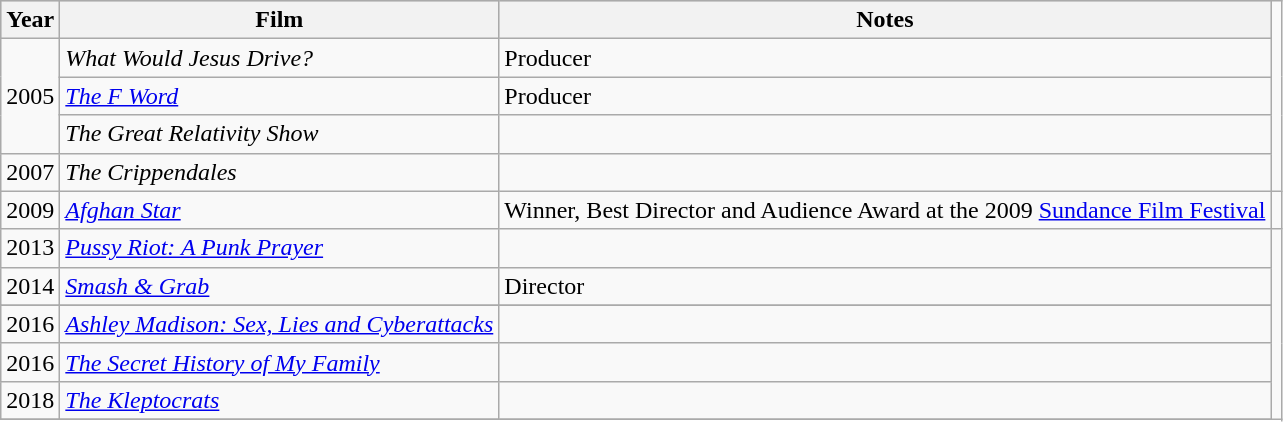<table class="wikitable" border="1">
<tr style="background:#CCC; text-align:center;">
<th>Year</th>
<th>Film</th>
<th>Notes</th>
</tr>
<tr>
<td rowspan= 3>2005</td>
<td><em>What Would Jesus Drive?</em></td>
<td>Producer</td>
</tr>
<tr>
<td><em><a href='#'>The F Word</a></em></td>
<td>Producer</td>
</tr>
<tr>
<td><em>The Great Relativity Show</em></td>
<td></td>
</tr>
<tr>
<td>2007</td>
<td><em>The Crippendales</em></td>
<td></td>
</tr>
<tr>
<td>2009</td>
<td><em><a href='#'>Afghan Star</a></em></td>
<td>Winner, Best Director and Audience Award at the 2009 <a href='#'>Sundance Film Festival</a></td>
<td></td>
</tr>
<tr>
<td>2013</td>
<td><em><a href='#'>Pussy Riot: A Punk Prayer</a></em></td>
<td></td>
</tr>
<tr>
<td>2014</td>
<td><em><a href='#'>Smash & Grab</a></em></td>
<td>Director</td>
</tr>
<tr>
</tr>
<tr>
<td>2016</td>
<td><em><a href='#'>Ashley Madison: Sex, Lies and Cyberattacks</a></em></td>
<td></td>
</tr>
<tr>
<td>2016</td>
<td><em><a href='#'>The Secret History of My Family </a></em></td>
<td></td>
</tr>
<tr>
<td>2018</td>
<td><em><a href='#'>The Kleptocrats</a></em></td>
<td></td>
</tr>
<tr>
</tr>
</table>
